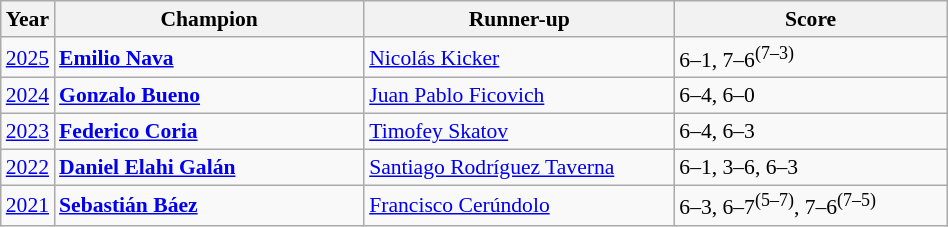<table class="wikitable" style="font-size:90%">
<tr>
<th>Year</th>
<th width="200">Champion</th>
<th width="200">Runner-up</th>
<th width="175">Score</th>
</tr>
<tr>
<td><a href='#'>2025</a></td>
<td> <strong><a href='#'>Emilio Nava</a></strong></td>
<td> <a href='#'>Nicolás Kicker</a></td>
<td>6–1, 7–6<sup>(7–3)</sup></td>
</tr>
<tr>
<td><a href='#'>2024</a></td>
<td> <strong><a href='#'>Gonzalo Bueno</a></strong></td>
<td> <a href='#'>Juan Pablo Ficovich</a></td>
<td>6–4, 6–0</td>
</tr>
<tr>
<td><a href='#'>2023</a></td>
<td> <strong><a href='#'>Federico Coria</a></strong></td>
<td> <a href='#'>Timofey Skatov</a></td>
<td>6–4, 6–3</td>
</tr>
<tr>
<td><a href='#'>2022</a></td>
<td> <strong><a href='#'>Daniel Elahi Galán</a></strong></td>
<td> <a href='#'>Santiago Rodríguez Taverna</a></td>
<td>6–1, 3–6, 6–3</td>
</tr>
<tr>
<td><a href='#'>2021</a></td>
<td> <strong><a href='#'>Sebastián Báez</a></strong></td>
<td> <a href='#'>Francisco Cerúndolo</a></td>
<td>6–3, 6–7<sup>(5–7)</sup>, 7–6<sup>(7–5)</sup></td>
</tr>
</table>
